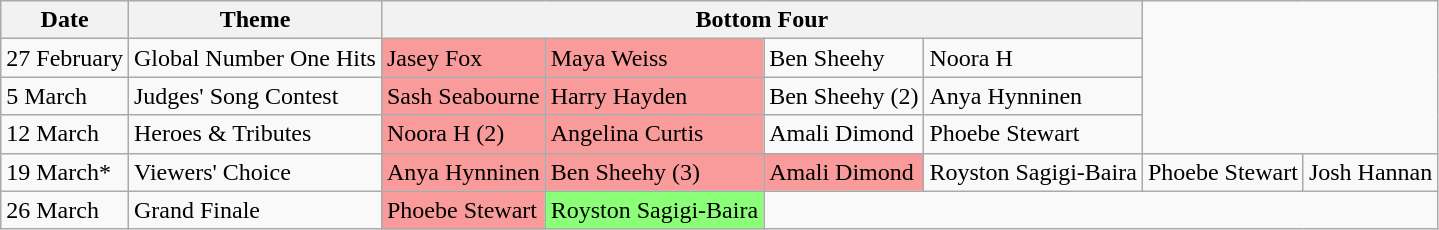<table class="wikitable">
<tr>
<th>Date</th>
<th>Theme</th>
<th colspan="4" style="text-align:center;">Bottom Four</th>
</tr>
<tr>
<td>27 February</td>
<td>Global Number One Hits</td>
<td style="background:#f99b9b;">Jasey Fox</td>
<td style="background:#f99b9b;">Maya Weiss</td>
<td>Ben Sheehy</td>
<td>Noora H</td>
</tr>
<tr>
<td>5 March</td>
<td>Judges' Song Contest</td>
<td style="background:#f99b9b;">Sash Seabourne</td>
<td style="background:#f99b9b;">Harry Hayden</td>
<td>Ben Sheehy (2)</td>
<td>Anya Hynninen</td>
</tr>
<tr>
<td>12 March</td>
<td>Heroes & Tributes</td>
<td style="background:#f99b9b;">Noora H (2)</td>
<td style="background:#f99b9b;">Angelina Curtis</td>
<td>Amali Dimond</td>
<td>Phoebe Stewart</td>
</tr>
<tr>
<td>19 March*</td>
<td>Viewers' Choice</td>
<td style="background:#f99b9b;">Anya Hynninen</td>
<td style="background:#f99b9b;">Ben Sheehy (3)</td>
<td style="background:#f99b9b;">Amali Dimond</td>
<td>Royston Sagigi-Baira</td>
<td>Phoebe Stewart</td>
<td>Josh Hannan</td>
</tr>
<tr>
<td>26 March</td>
<td>Grand Finale</td>
<td style="background:#f99b9b;">Phoebe Stewart</td>
<td style="background:#8cff78;">Royston Sagigi-Baira</td>
</tr>
</table>
